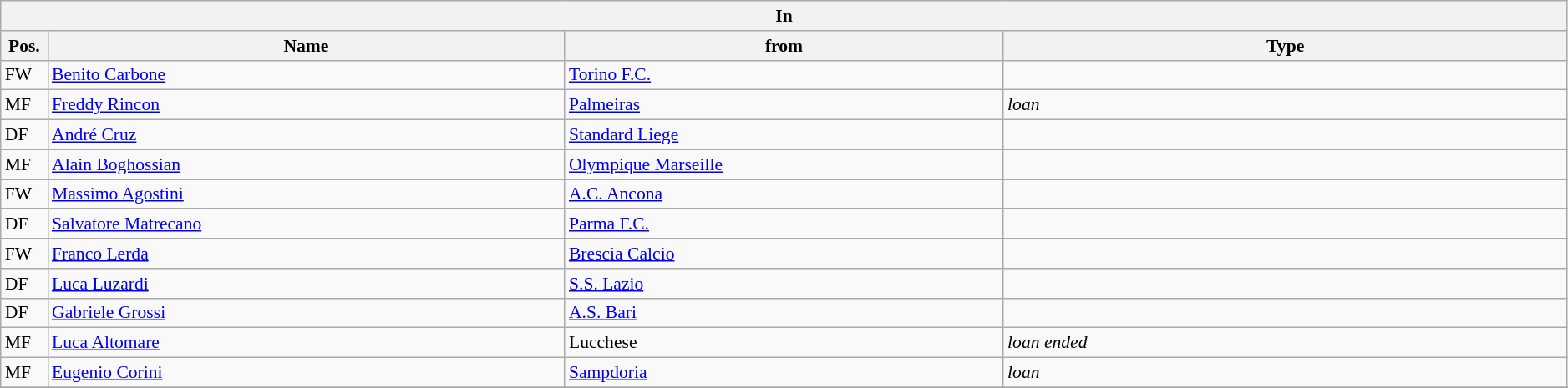<table class="wikitable" style="font-size:90%;width:99%;">
<tr>
<th colspan="4">In</th>
</tr>
<tr>
<th width=3%>Pos.</th>
<th width=33%>Name</th>
<th width=28%>from</th>
<th width=36%>Type</th>
</tr>
<tr>
<td>FW</td>
<td><a href='#'>Benito Carbone</a></td>
<td><a href='#'>Torino F.C.</a></td>
<td></td>
</tr>
<tr>
<td>MF</td>
<td><a href='#'>Freddy Rincon</a></td>
<td><a href='#'>Palmeiras</a></td>
<td><em>loan</em></td>
</tr>
<tr>
<td>DF</td>
<td><a href='#'>André Cruz</a></td>
<td><a href='#'>Standard Liege</a></td>
<td></td>
</tr>
<tr>
<td>MF</td>
<td><a href='#'>Alain Boghossian</a></td>
<td><a href='#'>Olympique Marseille</a></td>
<td></td>
</tr>
<tr>
<td>FW</td>
<td><a href='#'>Massimo Agostini</a></td>
<td><a href='#'>A.C. Ancona</a></td>
<td></td>
</tr>
<tr>
<td>DF</td>
<td><a href='#'>Salvatore Matrecano</a></td>
<td><a href='#'>Parma F.C.</a></td>
<td></td>
</tr>
<tr>
<td>FW</td>
<td><a href='#'>Franco Lerda</a></td>
<td><a href='#'>Brescia Calcio</a></td>
<td></td>
</tr>
<tr>
<td>DF</td>
<td><a href='#'>Luca Luzardi</a></td>
<td><a href='#'>S.S. Lazio</a></td>
<td></td>
</tr>
<tr>
<td>DF</td>
<td><a href='#'>Gabriele Grossi</a></td>
<td><a href='#'>A.S. Bari</a></td>
<td></td>
</tr>
<tr>
<td>MF</td>
<td><a href='#'>Luca Altomare</a></td>
<td>Lucchese</td>
<td><em>loan ended</em></td>
</tr>
<tr>
<td>MF</td>
<td><a href='#'>Eugenio Corini</a></td>
<td><a href='#'>Sampdoria</a></td>
<td><em>loan</em></td>
</tr>
<tr>
</tr>
</table>
